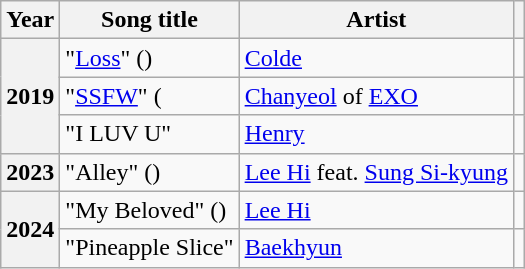<table class="wikitable plainrowheaders">
<tr>
<th scope="col">Year</th>
<th scope="col">Song title</th>
<th scope="col">Artist</th>
<th scope="col" class="unsortable"></th>
</tr>
<tr>
<th scope="row" rowspan="3">2019</th>
<td>"<a href='#'>Loss</a>" ()</td>
<td><a href='#'>Colde</a></td>
<td style="text-align:center"></td>
</tr>
<tr>
<td>"<a href='#'>SSFW</a>" (</td>
<td><a href='#'>Chanyeol</a> of <a href='#'>EXO</a></td>
<td style="text-align:center"></td>
</tr>
<tr>
<td>"I LUV U"</td>
<td><a href='#'>Henry</a></td>
<td style="text-align:center"></td>
</tr>
<tr>
<th scope="row">2023</th>
<td>"Alley" ()</td>
<td><a href='#'>Lee Hi</a> feat. <a href='#'>Sung Si-kyung</a></td>
<td style="text-align:center"></td>
</tr>
<tr>
<th scope="row" rowspan="2">2024</th>
<td>"My Beloved" ()</td>
<td><a href='#'>Lee Hi</a></td>
<td style="text-align:center"></td>
</tr>
<tr>
<td>"Pineapple Slice"</td>
<td><a href='#'>Baekhyun</a></td>
<td style="text-align:center"></td>
</tr>
</table>
